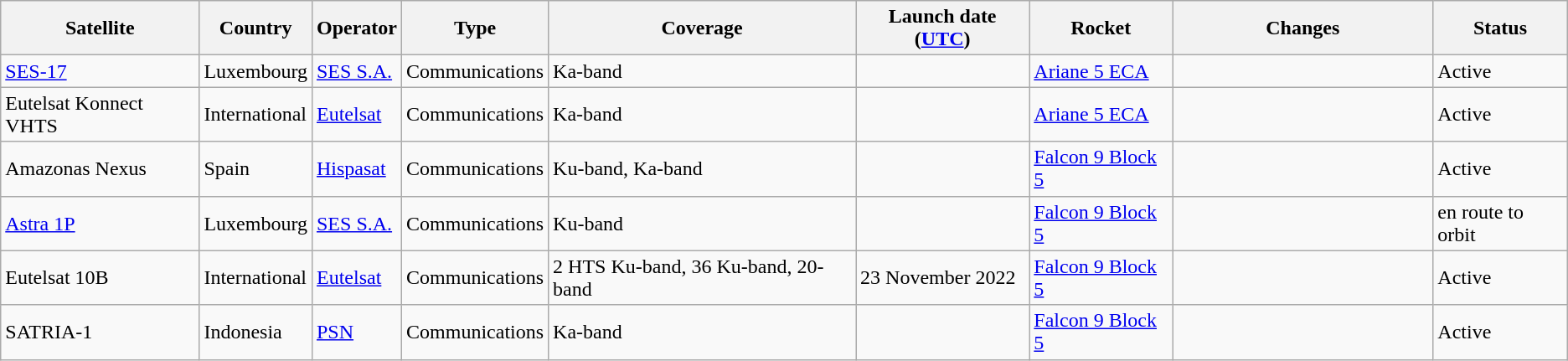<table class="wikitable sortable" border="1"}>
<tr>
<th>Satellite</th>
<th>Country</th>
<th>Operator</th>
<th>Type</th>
<th>Coverage </th>
<th>Launch date (<a href='#'>UTC</a>) </th>
<th>Rocket</th>
<th width="200pt">Changes</th>
<th>Status </th>
</tr>
<tr>
<td><a href='#'>SES-17</a></td>
<td>Luxembourg</td>
<td><a href='#'>SES S.A.</a></td>
<td>Communications</td>
<td>Ka-band</td>
<td></td>
<td><a href='#'>Ariane 5 ECA</a></td>
<td></td>
<td>Active</td>
</tr>
<tr>
<td>Eutelsat Konnect VHTS</td>
<td>International</td>
<td><a href='#'>Eutelsat</a></td>
<td>Communications</td>
<td>Ka-band</td>
<td></td>
<td><a href='#'>Ariane 5 ECA</a></td>
<td></td>
<td>Active</td>
</tr>
<tr>
<td>Amazonas Nexus</td>
<td>Spain</td>
<td><a href='#'>Hispasat</a></td>
<td>Communications</td>
<td>Ku-band, Ka-band</td>
<td></td>
<td><a href='#'>Falcon 9 Block 5</a></td>
<td></td>
<td>Active</td>
</tr>
<tr>
<td><a href='#'>Astra 1P</a></td>
<td>Luxembourg</td>
<td><a href='#'>SES S.A.</a></td>
<td>Communications</td>
<td>Ku-band</td>
<td></td>
<td><a href='#'>Falcon 9 Block 5</a></td>
<td></td>
<td>en route to orbit</td>
</tr>
<tr>
<td>Eutelsat 10B</td>
<td>International</td>
<td><a href='#'>Eutelsat</a></td>
<td>Communications</td>
<td>2 HTS Ku-band, 36 Ku-band, 20-band</td>
<td>23 November 2022</td>
<td><a href='#'>Falcon 9 Block 5</a></td>
<td></td>
<td>Active</td>
</tr>
<tr>
<td>SATRIA-1</td>
<td>Indonesia</td>
<td><a href='#'>PSN</a></td>
<td>Communications</td>
<td>Ka-band</td>
<td></td>
<td><a href='#'>Falcon 9 Block 5</a></td>
<td></td>
<td>Active</td>
</tr>
</table>
